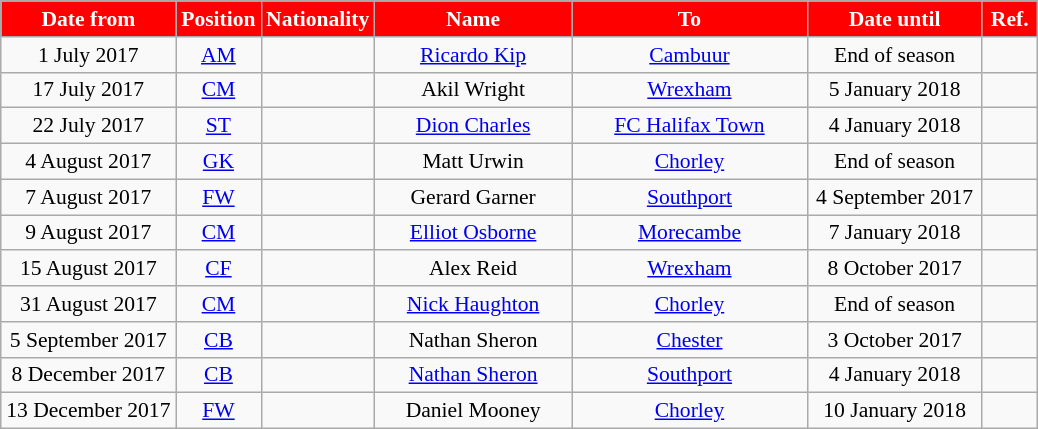<table class="wikitable"  style="text-align:center; font-size:90%; ">
<tr>
<th style="background:#FF0000; color:#FFFFFF; width:110px;">Date from</th>
<th style="background:#FF0000; color:#FFFFFF; width:50px;">Position</th>
<th style="background:#FF0000; color:#FFFFFF; width:50px;">Nationality</th>
<th style="background:#FF0000; color:#FFFFFF; width:125px;">Name</th>
<th style="background:#FF0000; color:#FFFFFF; width:150px;">To</th>
<th style="background:#FF0000; color:#FFFFFF; width:110px;">Date until</th>
<th style="background:#FF0000; color:#FFFFFF; width:30px;">Ref.</th>
</tr>
<tr>
<td>1 July 2017</td>
<td><a href='#'>AM</a></td>
<td></td>
<td><a href='#'>Ricardo Kip</a></td>
<td><a href='#'>Cambuur</a></td>
<td>End of season</td>
<td></td>
</tr>
<tr>
<td>17 July 2017</td>
<td><a href='#'>CM</a></td>
<td></td>
<td>Akil Wright</td>
<td><a href='#'>Wrexham</a></td>
<td>5 January 2018</td>
<td></td>
</tr>
<tr>
<td>22 July 2017</td>
<td><a href='#'>ST</a></td>
<td></td>
<td><a href='#'>Dion Charles</a></td>
<td><a href='#'>FC Halifax Town</a></td>
<td>4 January 2018</td>
<td></td>
</tr>
<tr>
<td>4 August 2017</td>
<td><a href='#'>GK</a></td>
<td></td>
<td>Matt Urwin</td>
<td><a href='#'>Chorley</a></td>
<td>End of season</td>
<td></td>
</tr>
<tr>
<td>7 August 2017</td>
<td><a href='#'>FW</a></td>
<td></td>
<td>Gerard Garner</td>
<td><a href='#'>Southport</a></td>
<td>4 September 2017</td>
<td></td>
</tr>
<tr>
<td>9 August 2017</td>
<td><a href='#'>CM</a></td>
<td></td>
<td><a href='#'>Elliot Osborne</a></td>
<td><a href='#'>Morecambe</a></td>
<td>7 January 2018</td>
<td></td>
</tr>
<tr>
<td>15 August 2017</td>
<td><a href='#'>CF</a></td>
<td></td>
<td>Alex Reid</td>
<td><a href='#'>Wrexham</a></td>
<td>8 October 2017</td>
<td></td>
</tr>
<tr>
<td>31 August 2017</td>
<td><a href='#'>CM</a></td>
<td></td>
<td><a href='#'>Nick Haughton</a></td>
<td><a href='#'>Chorley</a></td>
<td>End of season</td>
<td></td>
</tr>
<tr>
<td>5 September 2017</td>
<td><a href='#'>CB</a></td>
<td></td>
<td>Nathan Sheron</td>
<td><a href='#'>Chester</a></td>
<td>3 October 2017</td>
<td></td>
</tr>
<tr>
<td>8 December 2017</td>
<td><a href='#'>CB</a></td>
<td></td>
<td><a href='#'>Nathan Sheron</a></td>
<td><a href='#'>Southport</a></td>
<td>4 January 2018</td>
<td></td>
</tr>
<tr>
<td>13 December 2017</td>
<td><a href='#'>FW</a></td>
<td></td>
<td>Daniel Mooney</td>
<td><a href='#'>Chorley</a></td>
<td>10 January 2018</td>
<td></td>
</tr>
</table>
